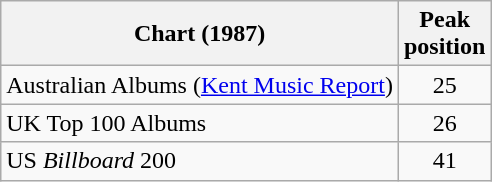<table class="wikitable">
<tr>
<th>Chart (1987)</th>
<th>Peak<br>position</th>
</tr>
<tr>
<td>Australian Albums (<a href='#'>Kent Music Report</a>)</td>
<td align="center">25</td>
</tr>
<tr>
<td>UK Top 100 Albums</td>
<td align="center">26</td>
</tr>
<tr>
<td>US <em>Billboard</em> 200</td>
<td align="center">41</td>
</tr>
</table>
